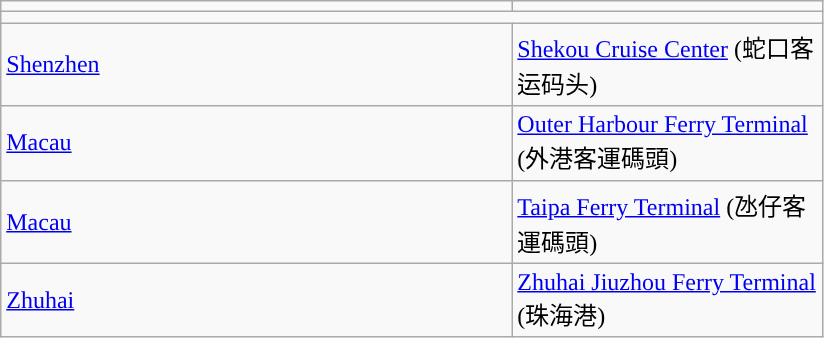<table class="wikitable">
<tr>
<td style="width:250pt;"></td>
<td style="width:150pt;"></td>
</tr>
<tr style="background:#">
<td colspan = "7"></td>
</tr>
<tr>
<td><a href='#'>Shenzhen</a></td>
<td><a href='#'>Shekou Cruise Center</a> (蛇口客运码头)</td>
</tr>
<tr>
<td><a href='#'>Macau</a></td>
<td><a href='#'>Outer Harbour Ferry Terminal</a> (外港客運碼頭)</td>
</tr>
<tr>
<td><a href='#'>Macau</a></td>
<td><a href='#'>Taipa Ferry Terminal</a> (氹仔客運碼頭)</td>
</tr>
<tr>
<td><a href='#'>Zhuhai</a></td>
<td><a href='#'>Zhuhai Jiuzhou Ferry Terminal</a> (珠海港)</td>
</tr>
</table>
